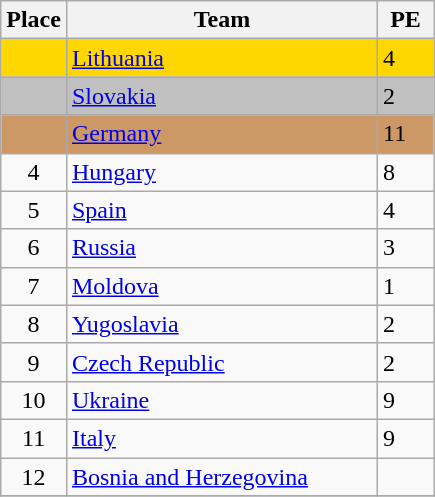<table class="wikitable">
<tr>
<th>Place</th>
<th width=200>Team</th>
<th width=30>PE</th>
</tr>
<tr bgcolor=gold>
<td align=center></td>
<td> <a href='#'>Lithuania</a></td>
<td>4</td>
</tr>
<tr bgcolor=silver>
<td align=center></td>
<td> <a href='#'>Slovakia</a></td>
<td>2</td>
</tr>
<tr bgcolor=cc9966>
<td align=center></td>
<td> <a href='#'>Germany</a></td>
<td>11</td>
</tr>
<tr>
<td align=center>4</td>
<td> <a href='#'>Hungary</a></td>
<td>8</td>
</tr>
<tr>
<td align=center>5</td>
<td> <a href='#'>Spain</a></td>
<td>4</td>
</tr>
<tr>
<td align=center>6</td>
<td> <a href='#'>Russia</a></td>
<td>3</td>
</tr>
<tr>
<td align=center>7</td>
<td> <a href='#'>Moldova</a></td>
<td>1</td>
</tr>
<tr>
<td align=center>8</td>
<td> <a href='#'>Yugoslavia</a></td>
<td>2</td>
</tr>
<tr>
<td align=center>9</td>
<td> <a href='#'>Czech Republic</a></td>
<td>2</td>
</tr>
<tr>
<td align=center>10</td>
<td> <a href='#'>Ukraine</a></td>
<td>9</td>
</tr>
<tr>
<td align=center>11</td>
<td> <a href='#'>Italy</a></td>
<td>9</td>
</tr>
<tr>
<td align=center>12</td>
<td> <a href='#'>Bosnia and Herzegovina</a></td>
<td></td>
</tr>
<tr>
</tr>
</table>
